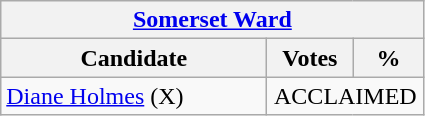<table class="wikitable">
<tr>
<th colspan="3"><a href='#'>Somerset Ward</a></th>
</tr>
<tr>
<th style="width: 170px">Candidate</th>
<th style="width: 50px">Votes</th>
<th style="width: 40px">%</th>
</tr>
<tr>
<td><a href='#'>Diane Holmes</a> (X)</td>
<td colspan="2" align="center">ACCLAIMED</td>
</tr>
</table>
